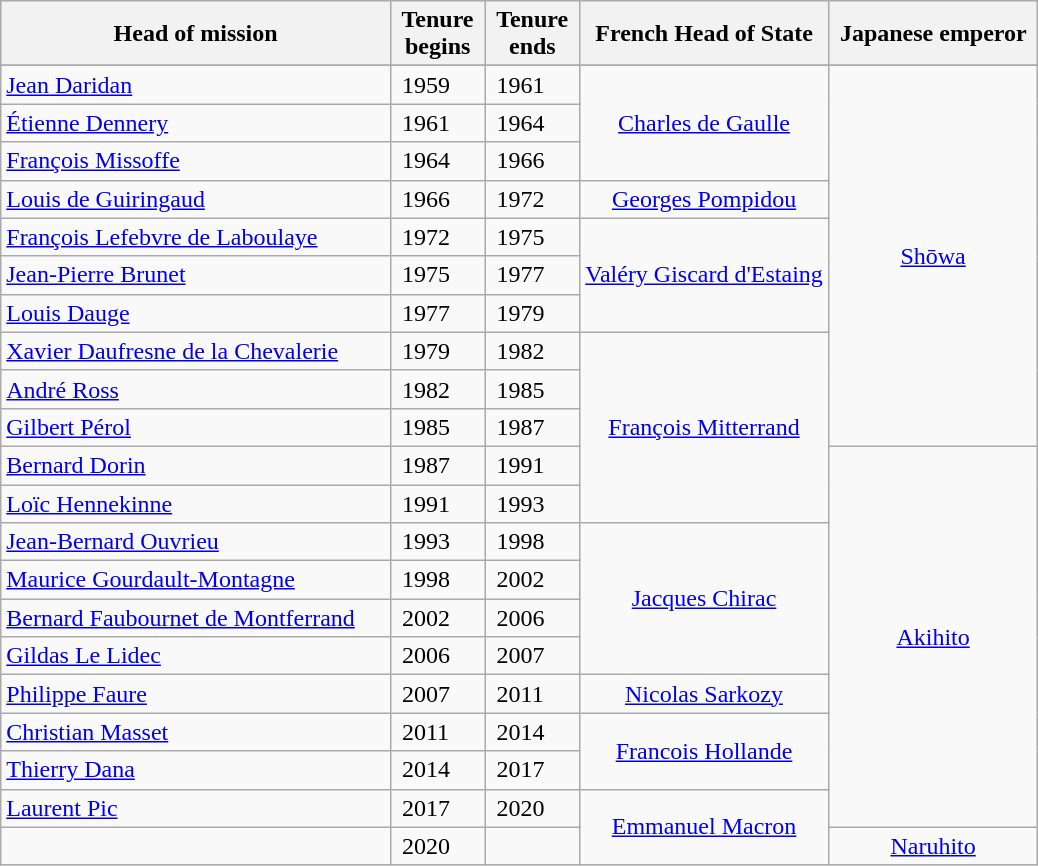<table class="wikitable">
<tr>
<th>Head of mission</th>
<th> Tenure <br> begins</th>
<th> Tenure <br> ends</th>
<th> French Head of State </th>
<th> Japanese emperor </th>
</tr>
<tr>
</tr>
<tr>
<td><a href='#'>Jean Daridan</a></td>
<td> 1959</td>
<td> 1961</td>
<td rowspan="3" style="text-align:center;"><a href='#'>Charles de Gaulle</a></td>
<td rowspan="10" style="text-align:center;"><a href='#'>Shōwa</a></td>
</tr>
<tr>
<td><a href='#'>Étienne Dennery</a></td>
<td> 1961</td>
<td> 1964</td>
</tr>
<tr>
<td><a href='#'>François Missoffe</a></td>
<td> 1964</td>
<td> 1966</td>
</tr>
<tr>
<td><a href='#'>Louis de Guiringaud</a></td>
<td> 1966</td>
<td> 1972</td>
<td style="text-align:center;"><a href='#'>Georges Pompidou</a></td>
</tr>
<tr>
<td><a href='#'>François Lefebvre de Laboulaye</a></td>
<td> 1972</td>
<td> 1975</td>
<td rowspan="3" style="text-align:center;"><a href='#'>Valéry Giscard d'Estaing</a></td>
</tr>
<tr>
<td><a href='#'>Jean-Pierre Brunet</a></td>
<td> 1975</td>
<td> 1977</td>
</tr>
<tr>
<td><a href='#'>Louis Dauge</a></td>
<td> 1977</td>
<td> 1979</td>
</tr>
<tr>
<td><a href='#'>Xavier Daufresne de la Chevalerie</a></td>
<td> 1979</td>
<td> 1982</td>
<td rowspan="5" style="text-align:center;"><a href='#'>François Mitterrand</a></td>
</tr>
<tr>
<td><a href='#'>André Ross</a></td>
<td> 1982</td>
<td> 1985</td>
</tr>
<tr>
<td><a href='#'>Gilbert Pérol</a></td>
<td> 1985</td>
<td> 1987</td>
</tr>
<tr>
<td><a href='#'>Bernard Dorin</a></td>
<td> 1987</td>
<td> 1991</td>
<td rowspan="10" style="text-align:center;"><a href='#'>Akihito</a></td>
</tr>
<tr>
<td><a href='#'>Loïc Hennekinne</a></td>
<td> 1991</td>
<td> 1993</td>
</tr>
<tr>
<td><a href='#'>Jean-Bernard Ouvrieu</a></td>
<td> 1993</td>
<td> 1998</td>
<td rowspan="4" style="text-align:center;"><a href='#'>Jacques Chirac</a></td>
</tr>
<tr>
<td><a href='#'>Maurice Gourdault-Montagne</a></td>
<td> 1998</td>
<td> 2002</td>
</tr>
<tr>
<td><a href='#'>Bernard Faubournet de Montferrand</a>     </td>
<td> 2002</td>
<td> 2006</td>
</tr>
<tr>
<td><a href='#'>Gildas Le Lidec</a></td>
<td> 2006</td>
<td> 2007</td>
</tr>
<tr>
<td><a href='#'>Philippe Faure</a></td>
<td> 2007</td>
<td> 2011</td>
<td style="text-align:center;"><a href='#'>Nicolas Sarkozy</a></td>
</tr>
<tr>
<td><a href='#'>Christian Masset</a></td>
<td> 2011</td>
<td> 2014</td>
<td rowspan="2" style="text-align:center;"><a href='#'>Francois Hollande</a></td>
</tr>
<tr>
<td><a href='#'>Thierry Dana</a></td>
<td> 2014</td>
<td> 2017</td>
</tr>
<tr>
<td><a href='#'>Laurent Pic</a></td>
<td> 2017</td>
<td> 2020</td>
<td rowspan="2" style="text-align:center;"><a href='#'>Emmanuel Macron</a></td>
</tr>
<tr>
<td></td>
<td> 2020</td>
<td></td>
<td style="text-align:center;"><a href='#'>Naruhito</a></td>
</tr>
</table>
